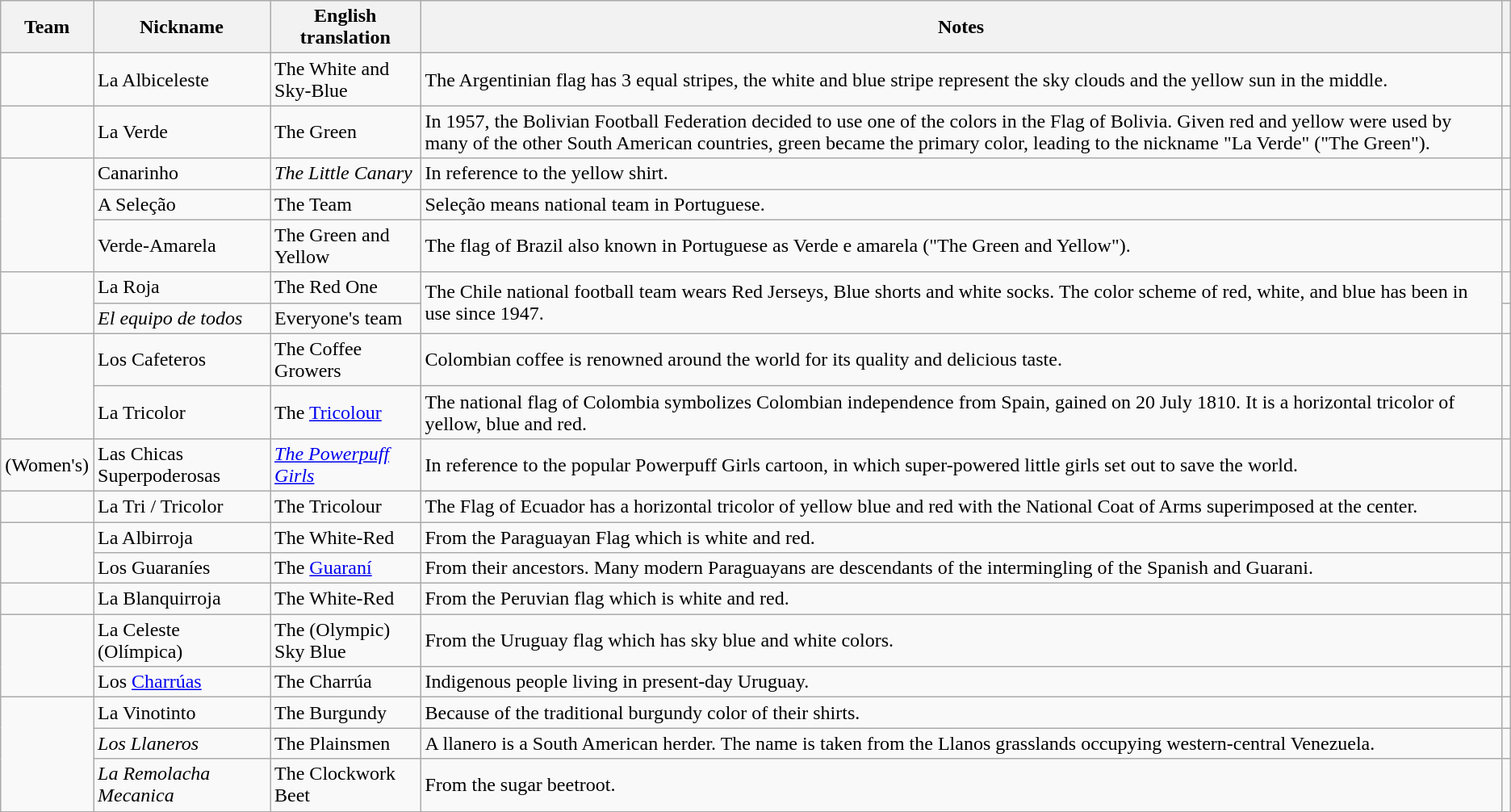<table class="wikitable sortable">
<tr>
<th>Team</th>
<th>Nickname</th>
<th>English translation</th>
<th>Notes</th>
<th></th>
</tr>
<tr>
<td></td>
<td>La Albiceleste</td>
<td>The White and Sky-Blue</td>
<td>The Argentinian flag has 3 equal stripes, the white and blue stripe represent the sky clouds and the yellow sun in the middle.</td>
<td></td>
</tr>
<tr>
<td></td>
<td>La Verde</td>
<td>The Green</td>
<td>In 1957, the Bolivian Football Federation decided to use one of the colors in the Flag of Bolivia. Given red and yellow were used by many of the other South American countries, green became the primary color, leading to the nickname "La Verde" ("The Green").</td>
<td></td>
</tr>
<tr>
<td rowspan="3"></td>
<td>Canarinho</td>
<td><em>The Little Canary</em></td>
<td>In reference to the yellow shirt.</td>
<td></td>
</tr>
<tr>
<td>A Seleção</td>
<td>The Team</td>
<td>Seleção means national team in Portuguese.</td>
<td></td>
</tr>
<tr>
<td>Verde-Amarela</td>
<td>The Green and Yellow</td>
<td>The flag of Brazil also known in Portuguese as Verde e amarela ("The Green and Yellow").</td>
<td></td>
</tr>
<tr>
<td rowspan="2"></td>
<td>La Roja</td>
<td>The Red One</td>
<td rowspan="2">The Chile national football team wears Red Jerseys, Blue shorts and white socks. The color scheme of red, white, and blue has been in use since 1947.</td>
<td></td>
</tr>
<tr>
<td><em>El equipo de todos</em></td>
<td>Everyone's team</td>
<td></td>
</tr>
<tr>
<td rowspan="2"></td>
<td>Los Cafeteros</td>
<td>The Coffee Growers</td>
<td>Colombian coffee is renowned around the world for its quality and delicious taste.</td>
<td></td>
</tr>
<tr>
<td>La Tricolor</td>
<td>The <a href='#'>Tricolour</a></td>
<td>The national flag of Colombia symbolizes Colombian independence from Spain, gained on 20 July 1810. It is a horizontal tricolor of yellow, blue and red.</td>
<td></td>
</tr>
<tr>
<td> (Women's)</td>
<td>Las Chicas Superpoderosas</td>
<td><em><a href='#'>The Powerpuff Girls</a></em></td>
<td>In reference to the popular Powerpuff Girls cartoon, in which super-powered little girls set out to save the world.</td>
<td></td>
</tr>
<tr>
<td></td>
<td>La Tri / Tricolor</td>
<td>The Tricolour</td>
<td>The Flag of Ecuador has a horizontal tricolor of yellow blue and red with the National Coat of Arms superimposed at the center.</td>
<td></td>
</tr>
<tr>
<td rowspan="2"></td>
<td>La Albirroja</td>
<td>The White-Red</td>
<td>From the Paraguayan Flag which is white and red.</td>
<td></td>
</tr>
<tr>
<td>Los Guaraníes</td>
<td>The <a href='#'>Guaraní</a></td>
<td>From their ancestors. Many modern Paraguayans are descendants of the intermingling of the Spanish and Guarani.</td>
<td></td>
</tr>
<tr>
<td></td>
<td>La Blanquirroja</td>
<td>The White-Red</td>
<td>From the Peruvian flag which is white and red.</td>
<td></td>
</tr>
<tr>
<td rowspan="2"></td>
<td>La Celeste (Olímpica)</td>
<td>The (Olympic) Sky Blue</td>
<td>From the Uruguay flag which has sky blue and white colors.</td>
<td></td>
</tr>
<tr>
<td>Los <a href='#'>Charrúas</a></td>
<td>The Charrúa</td>
<td>Indigenous people living in present-day Uruguay.</td>
<td></td>
</tr>
<tr>
<td rowspan="3"></td>
<td>La Vinotinto</td>
<td>The Burgundy</td>
<td>Because of the traditional burgundy color of their shirts.</td>
<td></td>
</tr>
<tr>
<td><em>Los Llaneros</em></td>
<td>The Plainsmen</td>
<td>A llanero is a South American herder. The name is taken from the Llanos grasslands occupying western-central Venezuela.</td>
<td></td>
</tr>
<tr>
<td><em>La Remolacha Mecanica</em></td>
<td>The Clockwork Beet</td>
<td>From the sugar beetroot.</td>
<td></td>
</tr>
</table>
